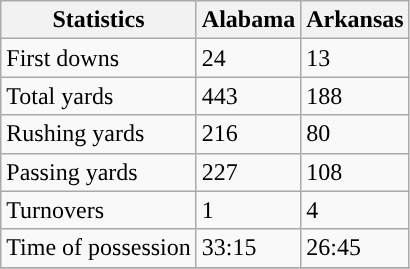<table class="wikitable" style="float: left;">
<tr>
<th>Statistics</th>
<th>Alabama</th>
<th>Arkansas</th>
</tr>
<tr>
<td>First downs</td>
<td>24</td>
<td>13</td>
</tr>
<tr>
<td>Total yards</td>
<td>443</td>
<td>188</td>
</tr>
<tr>
<td>Rushing yards</td>
<td>216</td>
<td>80</td>
</tr>
<tr>
<td>Passing yards</td>
<td>227</td>
<td>108</td>
</tr>
<tr>
<td>Turnovers</td>
<td>1</td>
<td>4</td>
</tr>
<tr>
<td>Time of possession</td>
<td>33:15</td>
<td>26:45</td>
</tr>
<tr>
</tr>
</table>
